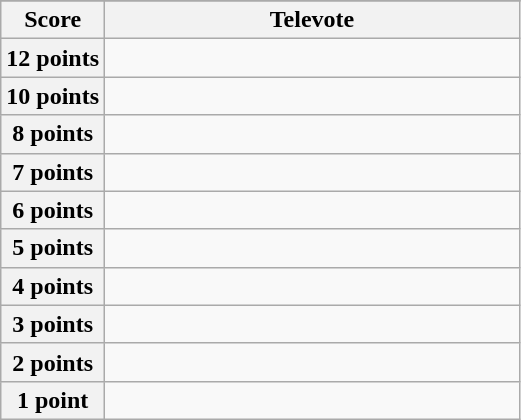<table class="wikitable">
<tr>
</tr>
<tr>
<th scope="col" width="20%">Score</th>
<th scope="col" width="80%">Televote</th>
</tr>
<tr>
<th scope="row">12 points</th>
<td></td>
</tr>
<tr>
<th scope="row">10 points</th>
<td></td>
</tr>
<tr>
<th scope="row">8 points</th>
<td></td>
</tr>
<tr>
<th scope="row">7 points</th>
<td></td>
</tr>
<tr>
<th scope="row">6 points</th>
<td></td>
</tr>
<tr>
<th scope="row">5 points</th>
<td></td>
</tr>
<tr>
<th scope="row">4 points</th>
<td></td>
</tr>
<tr>
<th scope="row">3 points</th>
<td></td>
</tr>
<tr>
<th scope="row">2 points</th>
<td></td>
</tr>
<tr>
<th scope="row">1 point</th>
<td></td>
</tr>
</table>
